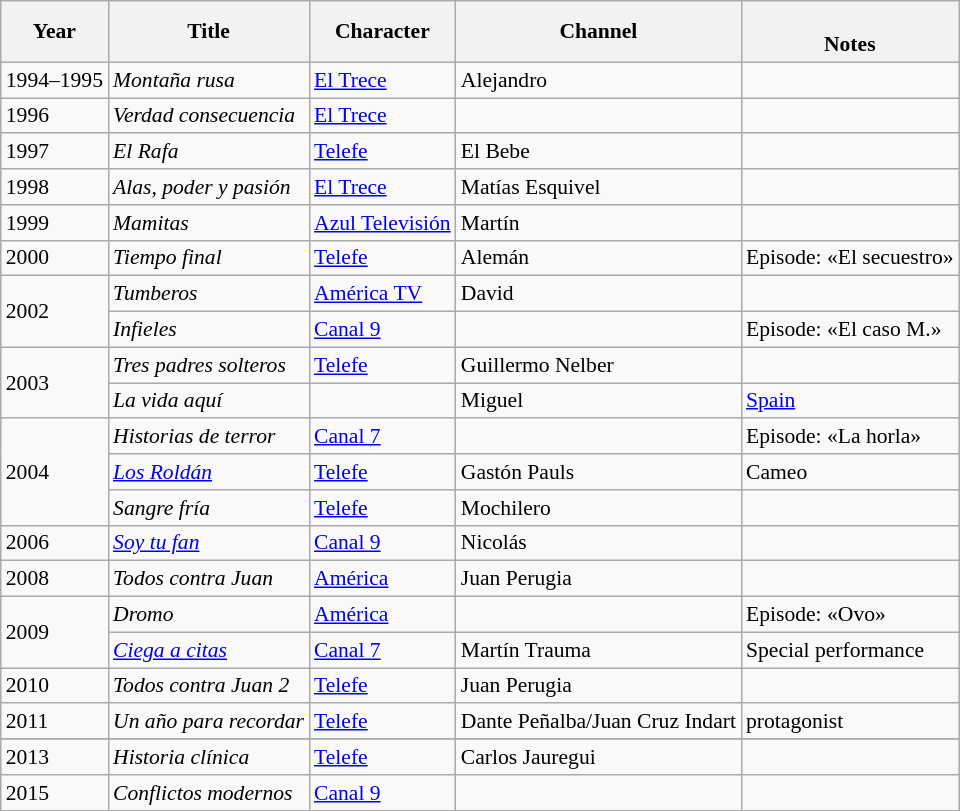<table class="wikitable" style="font-size: 90%;">
<tr>
<th>Year</th>
<th>Title</th>
<th>Character</th>
<th>Channel</th>
<th><br>Notes</th>
</tr>
<tr>
<td>1994–1995</td>
<td><em>Montaña rusa</em></td>
<td><a href='#'>El Trece</a></td>
<td>Alejandro</td>
<td></td>
</tr>
<tr>
<td>1996</td>
<td><em>Verdad consecuencia</em></td>
<td><a href='#'>El Trece</a></td>
<td></td>
<td></td>
</tr>
<tr>
<td>1997</td>
<td><em>El Rafa</em></td>
<td><a href='#'>Telefe</a></td>
<td>El Bebe</td>
<td></td>
</tr>
<tr>
<td>1998</td>
<td><em>Alas, poder y pasión</em></td>
<td><a href='#'>El Trece</a></td>
<td>Matías Esquivel</td>
<td></td>
</tr>
<tr>
<td>1999</td>
<td><em>Mamitas</em></td>
<td><a href='#'>Azul Televisión</a></td>
<td>Martín</td>
<td></td>
</tr>
<tr>
<td>2000</td>
<td><em>Tiempo final</em></td>
<td><a href='#'>Telefe</a></td>
<td>Alemán</td>
<td>Episode: «El secuestro»</td>
</tr>
<tr>
<td rowspan="2">2002</td>
<td><em>Tumberos</em></td>
<td><a href='#'>América TV</a></td>
<td>David</td>
<td></td>
</tr>
<tr>
<td><em>Infieles</em></td>
<td><a href='#'>Canal 9</a></td>
<td></td>
<td>Episode: «El caso M.»</td>
</tr>
<tr>
<td rowspan="2">2003</td>
<td><em>Tres padres solteros</em></td>
<td><a href='#'>Telefe</a></td>
<td>Guillermo Nelber</td>
<td></td>
</tr>
<tr>
<td><em>La vida aquí</em></td>
<td></td>
<td>Miguel</td>
<td><a href='#'>Spain</a></td>
</tr>
<tr>
<td rowspan="3">2004</td>
<td><em>Historias de terror</em></td>
<td><a href='#'>Canal 7</a></td>
<td></td>
<td>Episode: «La horla»</td>
</tr>
<tr>
<td><em><a href='#'>Los Roldán</a></em></td>
<td><a href='#'>Telefe</a></td>
<td>Gastón Pauls</td>
<td>Cameo</td>
</tr>
<tr>
<td><em>Sangre fría</em></td>
<td><a href='#'>Telefe</a></td>
<td>Mochilero</td>
<td></td>
</tr>
<tr>
<td>2006</td>
<td><em><a href='#'>Soy tu fan</a></em></td>
<td><a href='#'>Canal 9</a></td>
<td>Nicolás</td>
<td></td>
</tr>
<tr>
<td>2008</td>
<td><em>Todos contra Juan</em></td>
<td><a href='#'>América</a></td>
<td>Juan Perugia</td>
<td></td>
</tr>
<tr>
<td rowspan="2">2009</td>
<td><em>Dromo</em></td>
<td><a href='#'>América</a></td>
<td></td>
<td>Episode: «Ovo»</td>
</tr>
<tr>
<td><em><a href='#'>Ciega a citas</a></em></td>
<td><a href='#'>Canal 7</a></td>
<td>Martín Trauma</td>
<td>Special performance</td>
</tr>
<tr>
<td>2010</td>
<td><em>Todos contra Juan 2</em></td>
<td><a href='#'>Telefe</a></td>
<td>Juan Perugia</td>
<td></td>
</tr>
<tr>
<td>2011</td>
<td><em>Un año para recordar</em></td>
<td><a href='#'>Telefe</a></td>
<td>Dante Peñalba/Juan Cruz Indart</td>
<td>protagonist</td>
</tr>
<tr>
</tr>
<tr>
<td>2013</td>
<td><em>Historia clínica</em></td>
<td><a href='#'>Telefe</a></td>
<td>Carlos Jauregui</td>
<td></td>
</tr>
<tr>
<td>2015</td>
<td><em>Conflictos modernos</em></td>
<td><a href='#'>Canal 9</a></td>
<td></td>
<td></td>
</tr>
</table>
